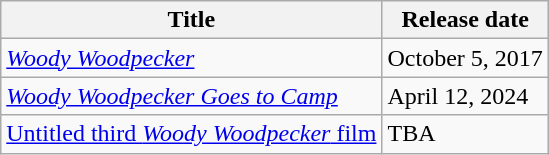<table class="wikitable">
<tr>
<th>Title</th>
<th>Release date</th>
</tr>
<tr>
<td><a href='#'><em>Woody Woodpecker</em></a></td>
<td>October 5, 2017</td>
</tr>
<tr>
<td><em><a href='#'>Woody Woodpecker Goes to Camp</a></em></td>
<td>April 12, 2024</td>
</tr>
<tr>
<td><a href='#'>Untitled third <em>Woody Woodpecker</em> film</a></td>
<td>TBA</td>
</tr>
</table>
